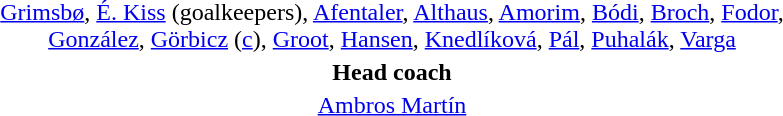<table style="text-align: center; margin-top: 1em; margin-left: auto; margin-right: auto">
<tr>
<td><a href='#'>Grimsbø</a>, <a href='#'>É. Kiss</a> (goalkeepers), <a href='#'>Afentaler</a>, <a href='#'>Althaus</a>, <a href='#'>Amorim</a>, <a href='#'>Bódi</a>, <a href='#'>Broch</a>, <a href='#'>Fodor</a>,<br><a href='#'>González</a>, <a href='#'>Görbicz</a> (<a href='#'>c</a>), <a href='#'>Groot</a>, <a href='#'>Hansen</a>, <a href='#'>Knedlíková</a>, <a href='#'>Pál</a>, <a href='#'>Puhalák</a>, <a href='#'>Varga</a></td>
</tr>
<tr>
<td><strong>Head coach</strong></td>
</tr>
<tr>
<td><a href='#'>Ambros Martín</a></td>
</tr>
</table>
